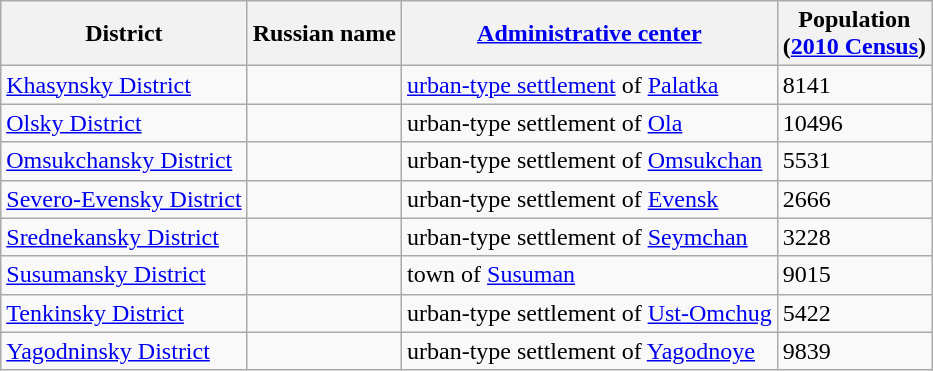<table class="wikitable sortable">
<tr>
<th>District</th>
<th>Russian name</th>
<th><a href='#'>Administrative center</a></th>
<th>Population<br>(<a href='#'>2010 Census</a>)</th>
</tr>
<tr>
<td><a href='#'>Khasynsky District</a></td>
<td></td>
<td><a href='#'>urban-type settlement</a> of <a href='#'>Palatka</a></td>
<td>8141</td>
</tr>
<tr>
<td><a href='#'>Olsky District</a></td>
<td></td>
<td>urban-type settlement of <a href='#'>Ola</a></td>
<td>10496</td>
</tr>
<tr>
<td><a href='#'>Omsukchansky District</a></td>
<td></td>
<td>urban-type settlement of <a href='#'>Omsukchan</a></td>
<td>5531</td>
</tr>
<tr>
<td><a href='#'>Severo-Evensky District</a></td>
<td></td>
<td>urban-type settlement of <a href='#'>Evensk</a></td>
<td>2666</td>
</tr>
<tr>
<td><a href='#'>Srednekansky District</a></td>
<td></td>
<td>urban-type settlement of <a href='#'>Seymchan</a></td>
<td>3228</td>
</tr>
<tr>
<td><a href='#'>Susumansky District</a></td>
<td></td>
<td>town of <a href='#'>Susuman</a></td>
<td>9015</td>
</tr>
<tr>
<td><a href='#'>Tenkinsky District</a></td>
<td></td>
<td>urban-type settlement of <a href='#'>Ust-Omchug</a></td>
<td>5422</td>
</tr>
<tr>
<td><a href='#'>Yagodninsky District</a></td>
<td></td>
<td>urban-type settlement of <a href='#'>Yagodnoye</a></td>
<td>9839</td>
</tr>
</table>
